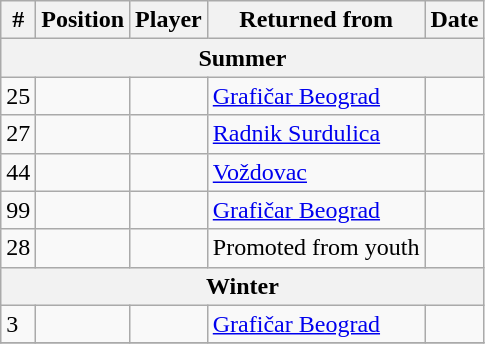<table class="wikitable sortable" text-align:center; font-size:95%; text-align:left;">
<tr>
<th>#</th>
<th>Position</th>
<th>Player</th>
<th>Returned from</th>
<th>Date</th>
</tr>
<tr>
<th colspan=5 text-align:center;">Summer</th>
</tr>
<tr>
<td>25</td>
<td></td>
<td></td>
<td> <a href='#'>Grafičar Beograd</a></td>
<td></td>
</tr>
<tr>
<td>27</td>
<td></td>
<td></td>
<td> <a href='#'>Radnik Surdulica</a></td>
<td> </td>
</tr>
<tr>
<td>44</td>
<td></td>
<td></td>
<td> <a href='#'>Voždovac</a></td>
<td></td>
</tr>
<tr>
<td>99</td>
<td></td>
<td></td>
<td> <a href='#'>Grafičar Beograd</a></td>
<td></td>
</tr>
<tr>
<td>28</td>
<td></td>
<td></td>
<td>Promoted from youth</td>
<td></td>
</tr>
<tr>
<th colspan=6 text-align:center;">Winter</th>
</tr>
<tr>
<td>3</td>
<td></td>
<td></td>
<td> <a href='#'>Grafičar Beograd</a></td>
<td> </td>
</tr>
<tr>
</tr>
</table>
